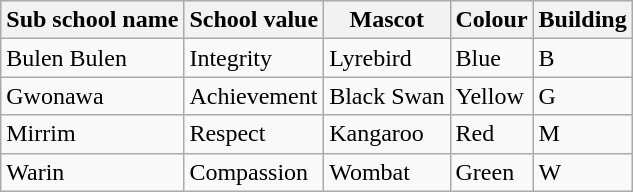<table class="wikitable">
<tr>
<th>Sub school name</th>
<th>School value</th>
<th>Mascot</th>
<th>Colour</th>
<th>Building</th>
</tr>
<tr>
<td>Bulen Bulen</td>
<td>Integrity</td>
<td>Lyrebird</td>
<td>Blue</td>
<td>B</td>
</tr>
<tr>
<td>Gwonawa</td>
<td>Achievement</td>
<td>Black Swan</td>
<td>Yellow</td>
<td>G</td>
</tr>
<tr>
<td>Mirrim</td>
<td>Respect</td>
<td>Kangaroo</td>
<td>Red</td>
<td>M</td>
</tr>
<tr>
<td>Warin</td>
<td>Compassion</td>
<td>Wombat</td>
<td>Green</td>
<td>W</td>
</tr>
</table>
